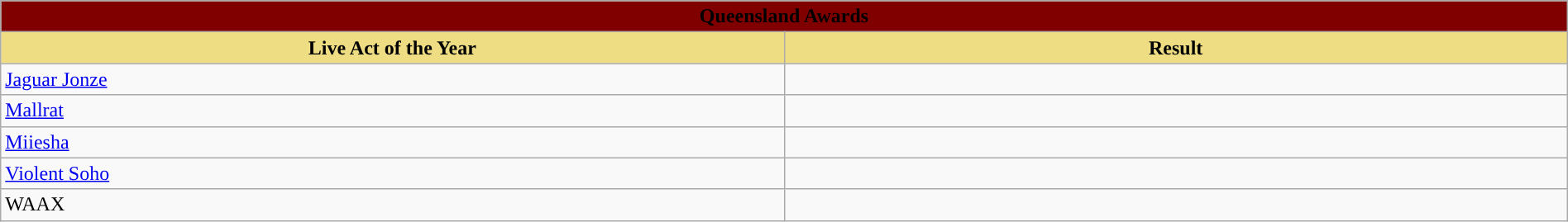<table class="wikitable" width=100%>
<tr>
<th colspan="2" ! style="width:15%;background:maroon">Queensland Awards</th>
</tr>
<tr>
<th style="width:10%;background:#EEDD82;">Live Act of the Year</th>
<th style="width:10%;background:#EEDD82;">Result</th>
</tr>
<tr>
<td><a href='#'>Jaguar Jonze</a></td>
<td></td>
</tr>
<tr>
<td><a href='#'>Mallrat</a></td>
<td></td>
</tr>
<tr>
<td><a href='#'>Miiesha</a></td>
<td></td>
</tr>
<tr>
<td><a href='#'>Violent Soho</a></td>
<td></td>
</tr>
<tr>
<td>WAAX</td>
<td></td>
</tr>
</table>
